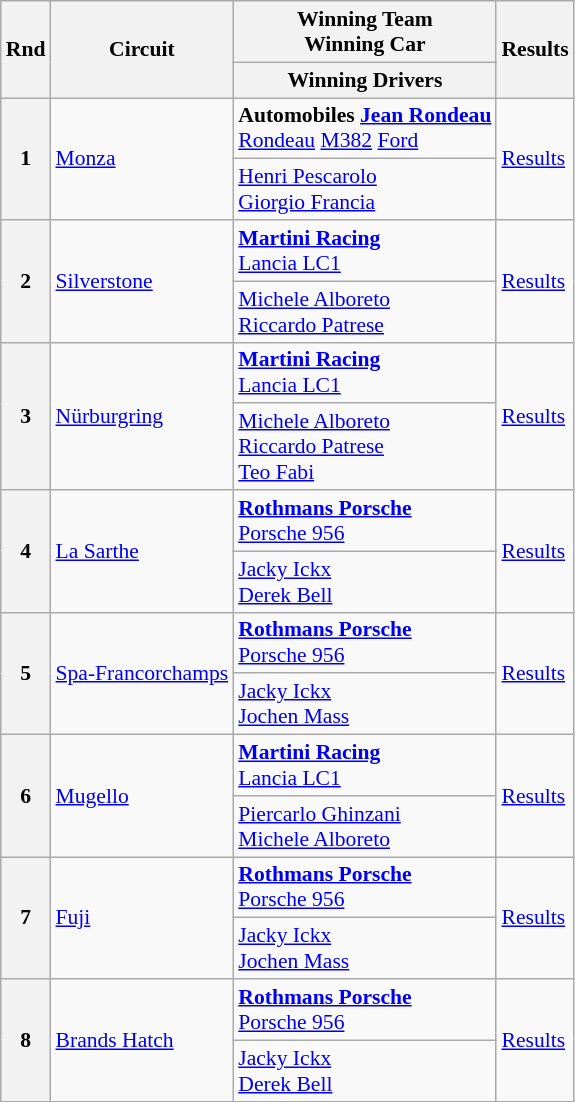<table class="wikitable" style="font-size: 90%;">
<tr>
<th rowspan=2>Rnd</th>
<th rowspan=2>Circuit</th>
<th>Winning Team<br>Winning Car</th>
<th rowspan=2>Results</th>
</tr>
<tr>
<th>Winning Drivers</th>
</tr>
<tr>
<th rowspan=2>1</th>
<td rowspan=2><a href='#'>Monza</a></td>
<td><strong> Automobiles <a href='#'>Jean Rondeau</a></strong><br> <a href='#'>Rondeau</a> <a href='#'>M382</a> <a href='#'>Ford</a></td>
<td rowspan=2><a href='#'>Results</a></td>
</tr>
<tr>
<td> <a href='#'>Henri Pescarolo</a><br> <a href='#'>Giorgio Francia</a></td>
</tr>
<tr>
<th rowspan=2>2</th>
<td rowspan=2><a href='#'>Silverstone</a></td>
<td><strong> <a href='#'>Martini Racing</a></strong><br> <a href='#'>Lancia LC1</a></td>
<td rowspan=2><a href='#'>Results</a></td>
</tr>
<tr>
<td> <a href='#'>Michele Alboreto</a><br> <a href='#'>Riccardo Patrese</a></td>
</tr>
<tr>
<th rowspan=2>3</th>
<td rowspan=2><a href='#'>Nürburgring</a></td>
<td><strong> <a href='#'>Martini Racing</a></strong><br> <a href='#'>Lancia LC1</a></td>
<td rowspan=2><a href='#'>Results</a></td>
</tr>
<tr>
<td> <a href='#'>Michele Alboreto</a><br> <a href='#'>Riccardo Patrese</a><br> <a href='#'>Teo Fabi</a></td>
</tr>
<tr>
<th rowspan=2>4</th>
<td rowspan=2><a href='#'>La Sarthe</a></td>
<td><strong> <a href='#'>Rothmans Porsche</a></strong><br> <a href='#'>Porsche 956</a></td>
<td rowspan=2><a href='#'>Results</a></td>
</tr>
<tr>
<td> <a href='#'>Jacky Ickx</a><br> <a href='#'>Derek Bell</a></td>
</tr>
<tr>
<th rowspan=2>5</th>
<td rowspan=2><a href='#'>Spa-Francorchamps</a></td>
<td><strong> <a href='#'>Rothmans Porsche</a></strong><br> <a href='#'>Porsche 956</a></td>
<td rowspan=2><a href='#'>Results</a></td>
</tr>
<tr>
<td> <a href='#'>Jacky Ickx</a><br> <a href='#'>Jochen Mass</a></td>
</tr>
<tr>
<th rowspan=2>6</th>
<td rowspan=2><a href='#'>Mugello</a></td>
<td><strong> <a href='#'>Martini Racing</a></strong><br> <a href='#'>Lancia LC1</a></td>
<td rowspan=2><a href='#'>Results</a></td>
</tr>
<tr>
<td> <a href='#'>Piercarlo Ghinzani</a><br> <a href='#'>Michele Alboreto</a></td>
</tr>
<tr>
<th rowspan=2>7</th>
<td rowspan=2><a href='#'>Fuji</a></td>
<td><strong> <a href='#'>Rothmans Porsche</a></strong><br> <a href='#'>Porsche 956</a></td>
<td rowspan=2><a href='#'>Results</a></td>
</tr>
<tr>
<td> <a href='#'>Jacky Ickx</a><br> <a href='#'>Jochen Mass</a></td>
</tr>
<tr>
<th rowspan=2>8</th>
<td rowspan=2><a href='#'>Brands Hatch</a></td>
<td><strong> <a href='#'>Rothmans Porsche</a></strong><br> <a href='#'>Porsche 956</a></td>
<td rowspan=2><a href='#'>Results</a></td>
</tr>
<tr>
<td> <a href='#'>Jacky Ickx</a><br> <a href='#'>Derek Bell</a></td>
</tr>
</table>
